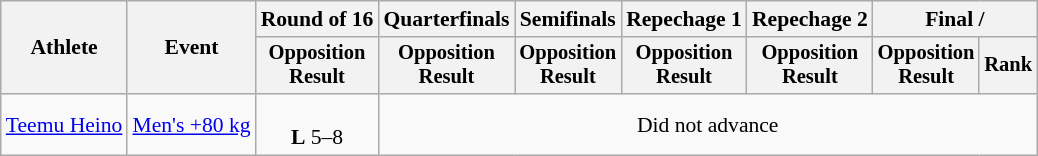<table class="wikitable" style="font-size:90%;">
<tr>
<th rowspan=2>Athlete</th>
<th rowspan=2>Event</th>
<th>Round of 16</th>
<th>Quarterfinals</th>
<th>Semifinals</th>
<th>Repechage 1</th>
<th>Repechage 2</th>
<th colspan=2>Final / </th>
</tr>
<tr style="font-size:95%">
<th>Opposition<br>Result</th>
<th>Opposition<br>Result</th>
<th>Opposition<br>Result</th>
<th>Opposition<br>Result</th>
<th>Opposition<br>Result</th>
<th>Opposition<br>Result</th>
<th>Rank</th>
</tr>
<tr align=center>
<td align=left><a href='#'>Teemu Heino</a></td>
<td align=left><a href='#'>Men's +80 kg</a></td>
<td><br><strong>L</strong> 5–8</td>
<td colspan=6>Did not advance</td>
</tr>
</table>
